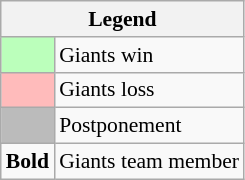<table class="wikitable" style="font-size:90%">
<tr>
<th colspan="2">Legend</th>
</tr>
<tr>
<td style="background:#bfb;"> </td>
<td>Giants win</td>
</tr>
<tr>
<td style="background:#fbb;"> </td>
<td>Giants loss</td>
</tr>
<tr>
<td style="background:#bbb;"> </td>
<td>Postponement</td>
</tr>
<tr>
<td><strong>Bold</strong></td>
<td>Giants team member</td>
</tr>
</table>
